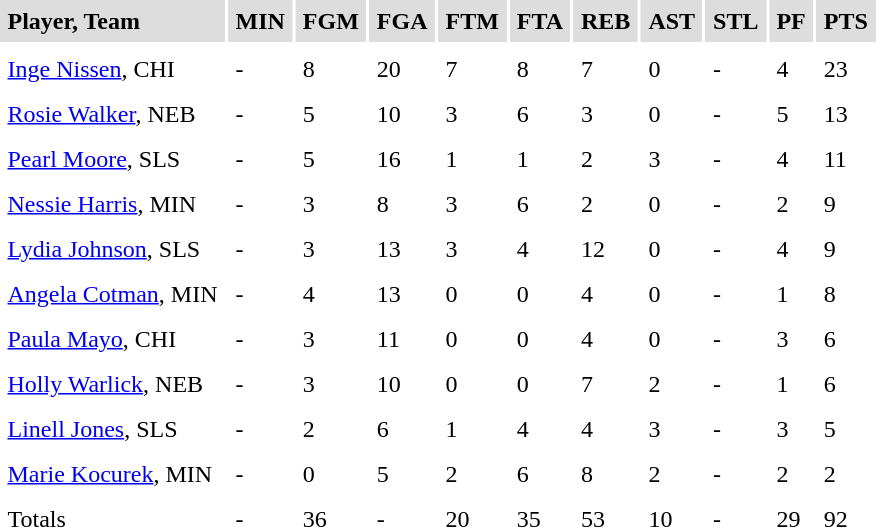<table cellpadding=5>
<tr bgcolor="#dddddd">
<td><strong>Player, Team</strong></td>
<td><strong>MIN</strong></td>
<td><strong>FGM</strong></td>
<td><strong>FGA</strong></td>
<td><strong>FTM</strong></td>
<td><strong>FTA</strong></td>
<td><strong>REB</strong></td>
<td><strong>AST</strong></td>
<td><strong>STL</strong></td>
<td><strong>PF</strong></td>
<td><strong>PTS</strong></td>
</tr>
<tr bgcolor="#eeeeee">
</tr>
<tr>
<td><a href='#'>Inge Nissen</a>, CHI</td>
<td>-</td>
<td>8</td>
<td>20</td>
<td>7</td>
<td>8</td>
<td>7</td>
<td>0</td>
<td>-</td>
<td>4</td>
<td>23</td>
</tr>
<tr>
<td><a href='#'>Rosie Walker</a>, NEB</td>
<td>-</td>
<td>5</td>
<td>10</td>
<td>3</td>
<td>6</td>
<td>3</td>
<td>0</td>
<td>-</td>
<td>5</td>
<td>13</td>
</tr>
<tr>
<td><a href='#'>Pearl Moore</a>, SLS</td>
<td>-</td>
<td>5</td>
<td>16</td>
<td>1</td>
<td>1</td>
<td>2</td>
<td>3</td>
<td>-</td>
<td>4</td>
<td>11</td>
</tr>
<tr>
<td><a href='#'>Nessie Harris</a>, MIN</td>
<td>-</td>
<td>3</td>
<td>8</td>
<td>3</td>
<td>6</td>
<td>2</td>
<td>0</td>
<td>-</td>
<td>2</td>
<td>9</td>
</tr>
<tr>
<td><a href='#'>Lydia Johnson</a>, SLS</td>
<td>-</td>
<td>3</td>
<td>13</td>
<td>3</td>
<td>4</td>
<td>12</td>
<td>0</td>
<td>-</td>
<td>4</td>
<td>9</td>
</tr>
<tr>
<td><a href='#'>Angela Cotman</a>, MIN</td>
<td>-</td>
<td>4</td>
<td>13</td>
<td>0</td>
<td>0</td>
<td>4</td>
<td>0</td>
<td>-</td>
<td>1</td>
<td>8</td>
</tr>
<tr>
<td><a href='#'>Paula Mayo</a>, CHI</td>
<td>-</td>
<td>3</td>
<td>11</td>
<td>0</td>
<td>0</td>
<td>4</td>
<td>0</td>
<td>-</td>
<td>3</td>
<td>6</td>
</tr>
<tr>
<td><a href='#'>Holly Warlick</a>, NEB</td>
<td>-</td>
<td>3</td>
<td>10</td>
<td>0</td>
<td>0</td>
<td>7</td>
<td>2</td>
<td>-</td>
<td>1</td>
<td>6</td>
</tr>
<tr>
<td><a href='#'>Linell Jones</a>, SLS</td>
<td>-</td>
<td>2</td>
<td>6</td>
<td>1</td>
<td>4</td>
<td>4</td>
<td>3</td>
<td>-</td>
<td>3</td>
<td>5</td>
</tr>
<tr>
<td><a href='#'>Marie Kocurek</a>, MIN</td>
<td>-</td>
<td>0</td>
<td>5</td>
<td>2</td>
<td>6</td>
<td>8</td>
<td>2</td>
<td>-</td>
<td>2</td>
<td>2</td>
</tr>
<tr>
<td>Totals</td>
<td>-</td>
<td>36</td>
<td>-</td>
<td>20</td>
<td>35</td>
<td>53</td>
<td>10</td>
<td>-</td>
<td>29</td>
<td>92</td>
</tr>
<tr>
</tr>
</table>
